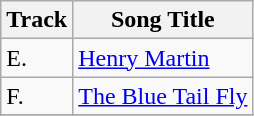<table class="wikitable">
<tr>
<th>Track</th>
<th>Song Title</th>
</tr>
<tr>
<td>E.</td>
<td><a href='#'>Henry Martin</a></td>
</tr>
<tr>
<td>F.</td>
<td><a href='#'>The Blue Tail Fly</a></td>
</tr>
<tr>
</tr>
</table>
